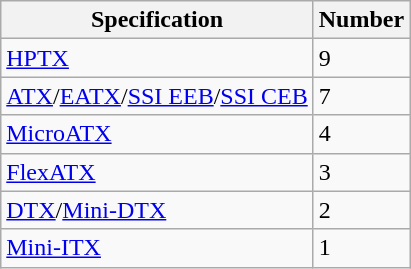<table class="wikitable sortable">
<tr>
<th>Specification</th>
<th>Number</th>
</tr>
<tr>
<td><a href='#'>HPTX</a></td>
<td>9</td>
</tr>
<tr>
<td><a href='#'>ATX</a>/<a href='#'>EATX</a>/<a href='#'>SSI EEB</a>/<a href='#'>SSI CEB</a></td>
<td>7</td>
</tr>
<tr>
<td><a href='#'>MicroATX</a></td>
<td>4</td>
</tr>
<tr>
<td><a href='#'>FlexATX</a></td>
<td>3</td>
</tr>
<tr>
<td><a href='#'>DTX</a>/<a href='#'>Mini-DTX</a></td>
<td>2</td>
</tr>
<tr>
<td><a href='#'>Mini-ITX</a></td>
<td>1</td>
</tr>
</table>
